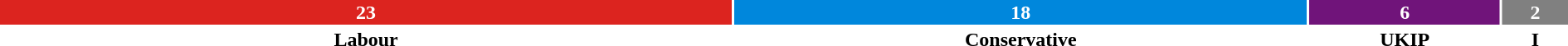<table style="width:100%; text-align:center;">
<tr style="color:white;">
<td style="background:#dc241f; width:46.9%;"><strong>23</strong></td>
<td style="background:#0087dc; width:36.7;"><strong>18</strong></td>
<td style="background:#70147A; width:12.2%;"><strong>6</strong></td>
<td style="background:grey; width:4.2%;"><strong>2</strong></td>
</tr>
<tr>
<td><span><strong>Labour</strong></span></td>
<td><span><strong>Conservative</strong></span></td>
<td><span><strong>UKIP</strong></span></td>
<td><span><strong>I</strong></span></td>
</tr>
</table>
